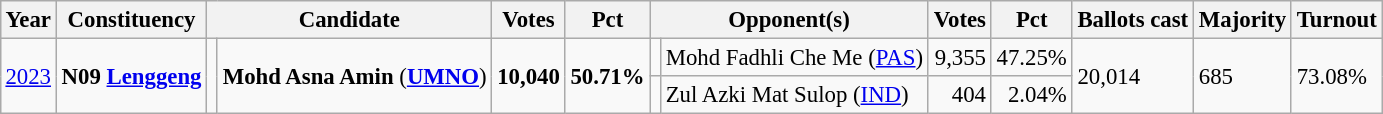<table class="wikitable" style="margin:0.5em ; font-size:95%">
<tr>
<th>Year</th>
<th>Constituency</th>
<th colspan=2>Candidate</th>
<th>Votes</th>
<th>Pct</th>
<th colspan=2>Opponent(s)</th>
<th>Votes</th>
<th>Pct</th>
<th>Ballots cast</th>
<th>Majority</th>
<th>Turnout</th>
</tr>
<tr>
<td rowspan=2><a href='#'>2023</a></td>
<td rowspan=2><strong>N09 <a href='#'>Lenggeng</a></strong></td>
<td rowspan=2 ></td>
<td rowspan=2><strong>Mohd Asna Amin</strong> (<a href='#'><strong>UMNO</strong></a>)</td>
<td rowspan=2 align=right><strong>10,040</strong></td>
<td rowspan=2><strong>50.71%</strong></td>
<td bgcolor=></td>
<td>Mohd Fadhli Che Me (<a href='#'>PAS</a>)</td>
<td align=right>9,355</td>
<td>47.25%</td>
<td rowspan=2>20,014</td>
<td rowspan=2>685</td>
<td rowspan=2>73.08%</td>
</tr>
<tr>
<td></td>
<td>Zul Azki Mat Sulop (<a href='#'>IND</a>)</td>
<td align=right>404</td>
<td align=right>2.04%</td>
</tr>
</table>
